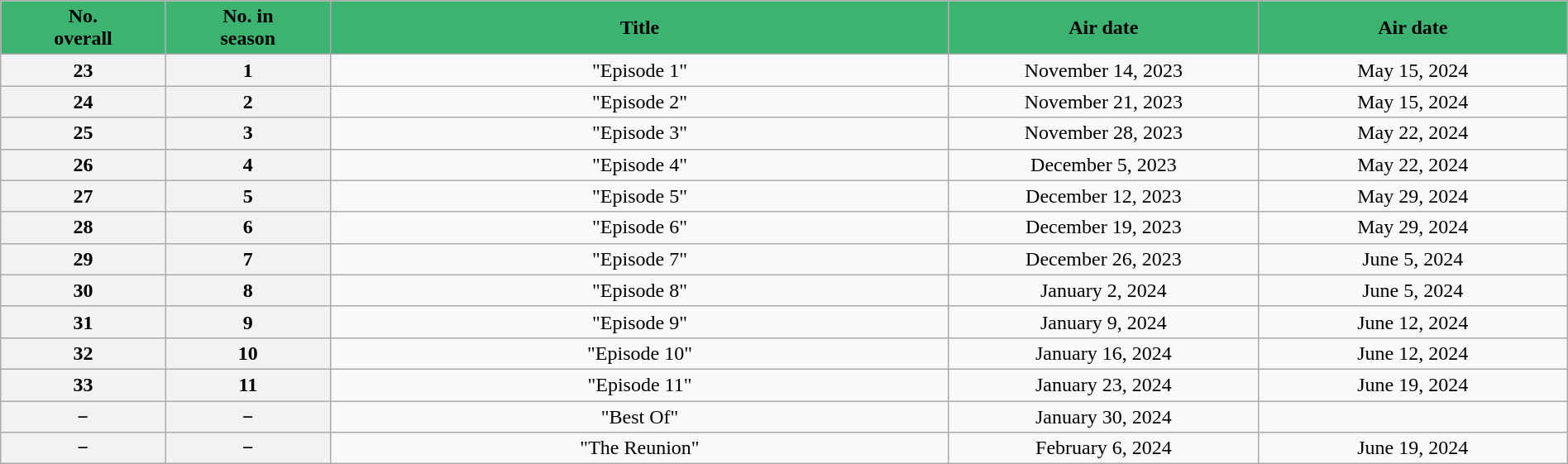<table class="wikitable" style="text-align:center; width:100%;">
<tr style="background:#3CB371;"|>
<td width="8%"><strong>No.<br>overall</strong></td>
<td width="8%"><strong>No. in<br>season</strong></td>
<td width="30%"><strong>Title</strong></td>
<td width="15%"><strong>Air date<br></strong></td>
<td width="15%"><strong>Air date<br></strong></td>
</tr>
<tr>
<th>23</th>
<th>1</th>
<td>"Episode 1"</td>
<td>November 14, 2023</td>
<td>May 15, 2024</td>
</tr>
<tr>
<th>24</th>
<th>2</th>
<td>"Episode 2"</td>
<td>November 21, 2023</td>
<td>May 15, 2024</td>
</tr>
<tr>
<th>25</th>
<th>3</th>
<td>"Episode 3"</td>
<td>November 28, 2023</td>
<td>May 22, 2024</td>
</tr>
<tr>
<th>26</th>
<th>4</th>
<td>"Episode 4"</td>
<td>December 5, 2023</td>
<td>May 22, 2024</td>
</tr>
<tr>
<th>27</th>
<th>5</th>
<td>"Episode 5"</td>
<td>December 12, 2023</td>
<td>May 29, 2024</td>
</tr>
<tr>
<th>28</th>
<th>6</th>
<td>"Episode 6"</td>
<td>December 19, 2023</td>
<td>May 29, 2024</td>
</tr>
<tr>
<th>29</th>
<th>7</th>
<td>"Episode 7"</td>
<td>December 26, 2023</td>
<td>June 5, 2024</td>
</tr>
<tr>
<th>30</th>
<th>8</th>
<td>"Episode 8"</td>
<td>January 2, 2024</td>
<td>June 5, 2024</td>
</tr>
<tr>
<th>31</th>
<th>9</th>
<td>"Episode 9"</td>
<td>January 9, 2024</td>
<td>June 12, 2024</td>
</tr>
<tr>
<th>32</th>
<th>10</th>
<td>"Episode 10"</td>
<td>January 16, 2024</td>
<td>June 12, 2024</td>
</tr>
<tr>
<th>33</th>
<th>11</th>
<td>"Episode 11"</td>
<td>January 23, 2024</td>
<td>June 19, 2024</td>
</tr>
<tr>
<th>−</th>
<th>−</th>
<td>"Best Of"</td>
<td>January 30, 2024</td>
<td></td>
</tr>
<tr>
<th>−</th>
<th>−</th>
<td>"The Reunion"</td>
<td>February 6, 2024</td>
<td>June 19, 2024</td>
</tr>
</table>
